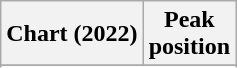<table class="wikitable plainrowheaders sortable" style="text-align:center;">
<tr>
<th scope="col">Chart (2022)</th>
<th scope="col">Peak<br>position</th>
</tr>
<tr>
</tr>
<tr>
</tr>
<tr>
</tr>
</table>
